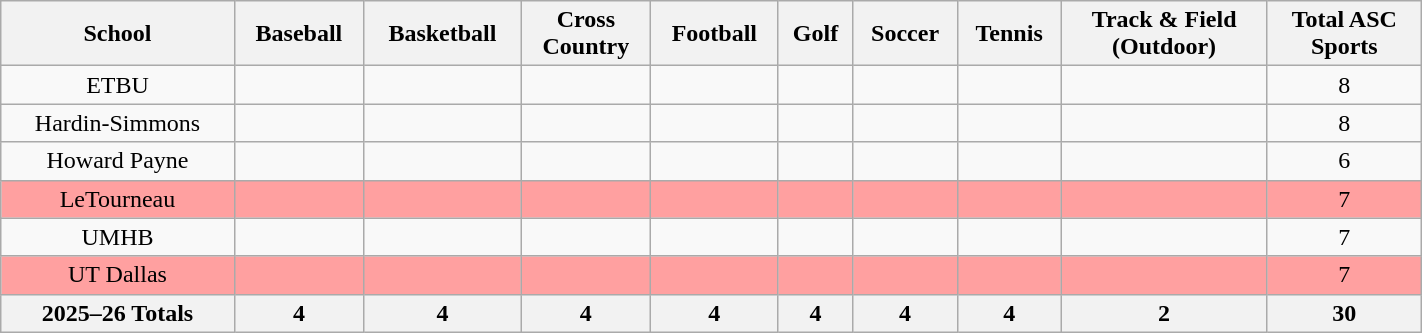<table class="wikitable" style="text-align:center; width:75%;">
<tr>
<th>School</th>
<th>Baseball</th>
<th>Basketball</th>
<th>Cross<br>Country</th>
<th>Football</th>
<th>Golf</th>
<th>Soccer</th>
<th>Tennis</th>
<th>Track & Field<br>(Outdoor)</th>
<th>Total ASC<br>Sports</th>
</tr>
<tr>
<td>ETBU</td>
<td></td>
<td></td>
<td></td>
<td></td>
<td></td>
<td></td>
<td></td>
<td></td>
<td>8</td>
</tr>
<tr>
<td>Hardin-Simmons</td>
<td></td>
<td></td>
<td></td>
<td></td>
<td></td>
<td></td>
<td></td>
<td></td>
<td>8</td>
</tr>
<tr>
<td>Howard Payne</td>
<td></td>
<td></td>
<td></td>
<td></td>
<td></td>
<td></td>
<td></td>
<td></td>
<td>6</td>
</tr>
<tr bgcolor=#ffa0a0>
<td>LeTourneau</td>
<td></td>
<td></td>
<td></td>
<td></td>
<td></td>
<td></td>
<td></td>
<td></td>
<td>7</td>
</tr>
<tr>
<td>UMHB</td>
<td></td>
<td></td>
<td></td>
<td></td>
<td></td>
<td></td>
<td></td>
<td></td>
<td>7</td>
</tr>
<tr bgcolor=#ffa0a0>
<td>UT Dallas</td>
<td></td>
<td></td>
<td></td>
<td></td>
<td></td>
<td></td>
<td></td>
<td></td>
<td>7</td>
</tr>
<tr>
<th>2025–26 Totals</th>
<th>4</th>
<th>4</th>
<th>4</th>
<th>4</th>
<th>4</th>
<th>4</th>
<th>4</th>
<th>2</th>
<th>30</th>
</tr>
</table>
